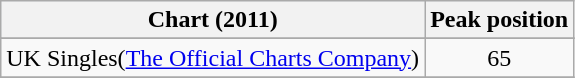<table class="wikitable sortable">
<tr style="background:#ebf5ff;">
<th>Chart (2011)</th>
<th>Peak position<br></th>
</tr>
<tr>
</tr>
<tr>
<td>UK Singles(<a href='#'>The Official Charts Company</a>)</td>
<td align="center">65</td>
</tr>
<tr>
</tr>
</table>
